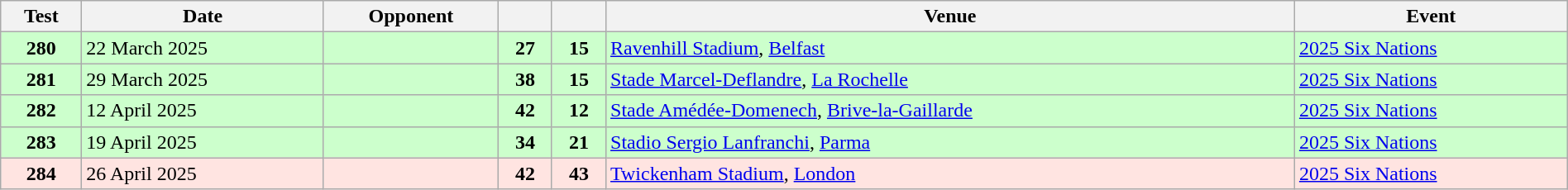<table class="wikitable sortable" style="width:100%">
<tr>
<th>Test</th>
<th>Date</th>
<th>Opponent</th>
<th></th>
<th></th>
<th>Venue</th>
<th>Event</th>
</tr>
<tr bgcolor="#ccffcc">
<td align="center"><strong>280</strong></td>
<td>22 March 2025</td>
<td></td>
<td align="center"><strong>27</strong></td>
<td align="center"><strong>15</strong></td>
<td><a href='#'>Ravenhill Stadium</a>, <a href='#'>Belfast</a></td>
<td><a href='#'>2025 Six Nations</a></td>
</tr>
<tr bgcolor="#ccffcc">
<td align="center"><strong>281</strong></td>
<td>29 March 2025</td>
<td></td>
<td align="center"><strong>38</strong></td>
<td align="center"><strong>15</strong></td>
<td><a href='#'>Stade Marcel-Deflandre</a>, <a href='#'>La Rochelle</a></td>
<td><a href='#'>2025 Six Nations</a></td>
</tr>
<tr bgcolor="#ccffcc">
<td align="center"><strong>282</strong></td>
<td>12 April 2025</td>
<td></td>
<td align="center"><strong>42</strong></td>
<td align="center"><strong>12</strong></td>
<td><a href='#'>Stade Amédée-Domenech</a>, <a href='#'>Brive-la-Gaillarde</a></td>
<td><a href='#'>2025 Six Nations</a></td>
</tr>
<tr bgcolor="#ccffcc">
<td align="center"><strong>283</strong></td>
<td>19 April 2025</td>
<td></td>
<td align="center"><strong>34</strong></td>
<td align="center"><strong>21</strong></td>
<td><a href='#'>Stadio Sergio Lanfranchi</a>, <a href='#'>Parma</a></td>
<td><a href='#'>2025 Six Nations</a></td>
</tr>
<tr bgcolor="FFE4E1">
<td align="center"><strong>284</strong></td>
<td>26 April 2025</td>
<td></td>
<td align="center"><strong>42</strong></td>
<td align="center"><strong>43</strong></td>
<td><a href='#'>Twickenham Stadium</a>, <a href='#'>London</a></td>
<td><a href='#'>2025 Six Nations</a></td>
</tr>
</table>
